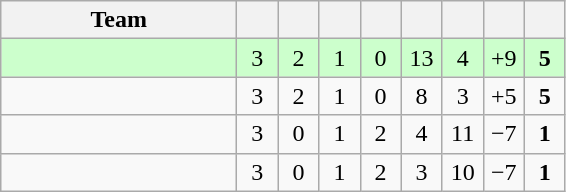<table class="wikitable" style="text-align:center;">
<tr>
<th width=150>Team</th>
<th width=20></th>
<th width=20></th>
<th width=20></th>
<th width=20></th>
<th width=20></th>
<th width=20></th>
<th width=20></th>
<th width=20></th>
</tr>
<tr bgcolor="#ccffcc">
<td align=left></td>
<td>3</td>
<td>2</td>
<td>1</td>
<td>0</td>
<td>13</td>
<td>4</td>
<td>+9</td>
<td><strong>5</strong></td>
</tr>
<tr>
<td align=left></td>
<td>3</td>
<td>2</td>
<td>1</td>
<td>0</td>
<td>8</td>
<td>3</td>
<td>+5</td>
<td><strong>5</strong></td>
</tr>
<tr>
<td align=left></td>
<td>3</td>
<td>0</td>
<td>1</td>
<td>2</td>
<td>4</td>
<td>11</td>
<td>−7</td>
<td><strong>1</strong></td>
</tr>
<tr>
<td align=left></td>
<td>3</td>
<td>0</td>
<td>1</td>
<td>2</td>
<td>3</td>
<td>10</td>
<td>−7</td>
<td><strong>1</strong></td>
</tr>
</table>
